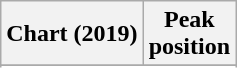<table class="wikitable sortable plainrowheaders" style="text-align:center">
<tr>
<th scope="col">Chart (2019)</th>
<th scope="col">Peak<br>position</th>
</tr>
<tr>
</tr>
<tr>
</tr>
<tr>
</tr>
</table>
